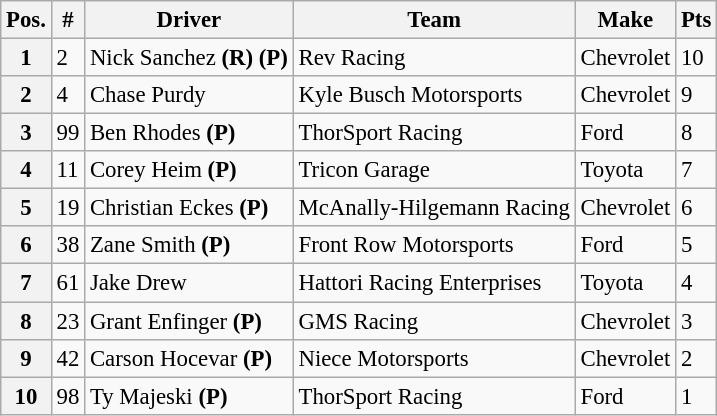<table class="wikitable" style="font-size:95%">
<tr>
<th>Pos.</th>
<th>#</th>
<th>Driver</th>
<th>Team</th>
<th>Make</th>
<th>Pts</th>
</tr>
<tr>
<th>1</th>
<td>2</td>
<td>Nick Sanchez <strong>(R) (P)</strong></td>
<td>Rev Racing</td>
<td>Chevrolet</td>
<td>10</td>
</tr>
<tr>
<th>2</th>
<td>4</td>
<td>Chase Purdy</td>
<td>Kyle Busch Motorsports</td>
<td>Chevrolet</td>
<td>9</td>
</tr>
<tr>
<th>3</th>
<td>99</td>
<td>Ben Rhodes <strong>(P)</strong></td>
<td>ThorSport Racing</td>
<td>Ford</td>
<td>8</td>
</tr>
<tr>
<th>4</th>
<td>11</td>
<td>Corey Heim <strong>(P)</strong></td>
<td>Tricon Garage</td>
<td>Toyota</td>
<td>7</td>
</tr>
<tr>
<th>5</th>
<td>19</td>
<td>Christian Eckes <strong>(P)</strong></td>
<td>McAnally-Hilgemann Racing</td>
<td>Chevrolet</td>
<td>6</td>
</tr>
<tr>
<th>6</th>
<td>38</td>
<td>Zane Smith <strong>(P)</strong></td>
<td>Front Row Motorsports</td>
<td>Ford</td>
<td>5</td>
</tr>
<tr>
<th>7</th>
<td>61</td>
<td>Jake Drew</td>
<td>Hattori Racing Enterprises</td>
<td>Toyota</td>
<td>4</td>
</tr>
<tr>
<th>8</th>
<td>23</td>
<td>Grant Enfinger <strong>(P)</strong></td>
<td>GMS Racing</td>
<td>Chevrolet</td>
<td>3</td>
</tr>
<tr>
<th>9</th>
<td>42</td>
<td>Carson Hocevar <strong>(P)</strong></td>
<td>Niece Motorsports</td>
<td>Chevrolet</td>
<td>2</td>
</tr>
<tr>
<th>10</th>
<td>98</td>
<td>Ty Majeski <strong>(P)</strong></td>
<td>ThorSport Racing</td>
<td>Ford</td>
<td>1</td>
</tr>
</table>
